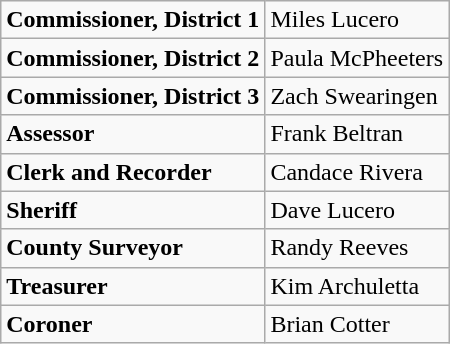<table class="wikitable floatleft">
<tr>
<td><strong>Commissioner, District 1</strong></td>
<td>Miles Lucero</td>
</tr>
<tr>
<td><strong>Commissioner, District 2</strong></td>
<td>Paula McPheeters</td>
</tr>
<tr>
<td><strong>Commissioner, District 3</strong></td>
<td>Zach Swearingen</td>
</tr>
<tr>
<td><strong>Assessor</strong></td>
<td>Frank Beltran</td>
</tr>
<tr>
<td><strong>Clerk and Recorder</strong></td>
<td>Candace Rivera</td>
</tr>
<tr>
<td><strong>Sheriff</strong></td>
<td>Dave Lucero</td>
</tr>
<tr>
<td><strong>County Surveyor</strong></td>
<td>Randy Reeves</td>
</tr>
<tr>
<td><strong>Treasurer</strong></td>
<td>Kim Archuletta</td>
</tr>
<tr>
<td><strong>Coroner</strong></td>
<td>Brian Cotter</td>
</tr>
</table>
